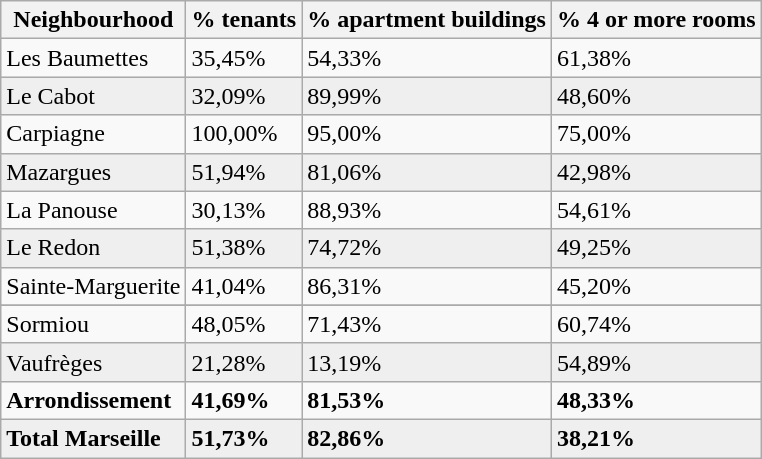<table class=wikitable>
<tr>
<th>Neighbourhood</th>
<th>% tenants</th>
<th>% apartment buildings</th>
<th>% 4 or more rooms</th>
</tr>
<tr>
<td>Les Baumettes</td>
<td>35,45%</td>
<td>54,33%</td>
<td>61,38%</td>
</tr>
<tr style="background:#EFEFEF">
<td>Le Cabot</td>
<td>32,09%</td>
<td>89,99%</td>
<td>48,60%</td>
</tr>
<tr>
<td>Carpiagne</td>
<td>100,00%</td>
<td>95,00%</td>
<td>75,00%</td>
</tr>
<tr style="background:#EFEFEF">
<td>Mazargues</td>
<td>51,94%</td>
<td>81,06%</td>
<td>42,98%</td>
</tr>
<tr>
<td>La Panouse</td>
<td>30,13%</td>
<td>88,93%</td>
<td>54,61%</td>
</tr>
<tr style="background:#EFEFEF">
<td>Le Redon</td>
<td>51,38%</td>
<td>74,72%</td>
<td>49,25%</td>
</tr>
<tr>
<td>Sainte-Marguerite</td>
<td>41,04%</td>
<td>86,31%</td>
<td>45,20%</td>
</tr>
<tr style="background:#EFEFEF">
</tr>
<tr>
<td>Sormiou</td>
<td>48,05%</td>
<td>71,43%</td>
<td>60,74%</td>
</tr>
<tr style="background:#EFEFEF">
<td>Vaufrèges</td>
<td>21,28%</td>
<td>13,19%</td>
<td>54,89%</td>
</tr>
<tr>
<td><strong>Arrondissement</strong></td>
<td><strong>41,69%</strong></td>
<td><strong>81,53%</strong></td>
<td><strong>48,33%</strong></td>
</tr>
<tr style="background:#EFEFEF">
<td><strong>Total Marseille</strong></td>
<td><strong>51,73%</strong></td>
<td><strong>82,86%</strong></td>
<td><strong>38,21%</strong></td>
</tr>
</table>
